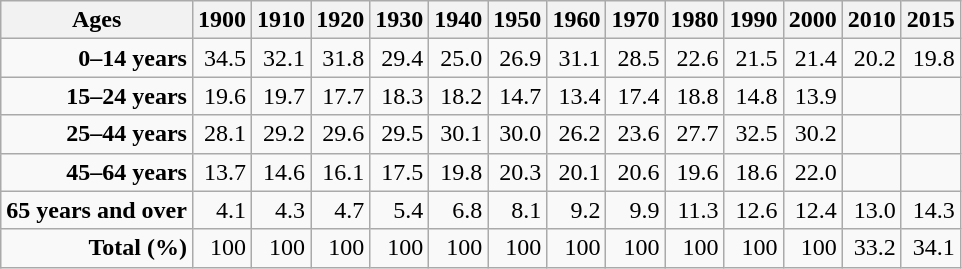<table class="wikitable " style="text-align:right">
<tr>
<th scope="col">Ages</th>
<th scope="col">1900</th>
<th scope="col">1910</th>
<th scope="col">1920</th>
<th scope="col">1930</th>
<th scope="col">1940</th>
<th scope="col">1950</th>
<th scope="col">1960</th>
<th scope="col">1970</th>
<th scope="col">1980</th>
<th scope="col">1990</th>
<th scope="col">2000</th>
<th scope="col">2010</th>
<th scope="col">2015</th>
</tr>
<tr>
<td><strong>0–14 years</strong></td>
<td>34.5</td>
<td>32.1</td>
<td>31.8</td>
<td>29.4</td>
<td>25.0</td>
<td>26.9</td>
<td>31.1</td>
<td>28.5</td>
<td>22.6</td>
<td>21.5</td>
<td>21.4</td>
<td>20.2</td>
<td>19.8</td>
</tr>
<tr>
<td><strong>15–24 years</strong></td>
<td>19.6</td>
<td>19.7</td>
<td>17.7</td>
<td>18.3</td>
<td>18.2</td>
<td>14.7</td>
<td>13.4</td>
<td>17.4</td>
<td>18.8</td>
<td>14.8</td>
<td>13.9</td>
<td></td>
<td></td>
</tr>
<tr>
<td><strong>25–44 years</strong></td>
<td>28.1</td>
<td>29.2</td>
<td>29.6</td>
<td>29.5</td>
<td>30.1</td>
<td>30.0</td>
<td>26.2</td>
<td>23.6</td>
<td>27.7</td>
<td>32.5</td>
<td>30.2</td>
<td></td>
<td></td>
</tr>
<tr>
<td><strong>45–64 years</strong></td>
<td>13.7</td>
<td>14.6</td>
<td>16.1</td>
<td>17.5</td>
<td>19.8</td>
<td>20.3</td>
<td>20.1</td>
<td>20.6</td>
<td>19.6</td>
<td>18.6</td>
<td>22.0</td>
<td></td>
<td></td>
</tr>
<tr>
<td><strong>65 years and over</strong></td>
<td>4.1</td>
<td>4.3</td>
<td>4.7</td>
<td>5.4</td>
<td>6.8</td>
<td>8.1</td>
<td>9.2</td>
<td>9.9</td>
<td>11.3</td>
<td>12.6</td>
<td>12.4</td>
<td>13.0</td>
<td>14.3</td>
</tr>
<tr>
<td><strong>Total (%)</strong></td>
<td>100</td>
<td>100</td>
<td>100</td>
<td>100</td>
<td>100</td>
<td>100</td>
<td>100</td>
<td>100</td>
<td>100</td>
<td>100</td>
<td>100</td>
<td>33.2</td>
<td>34.1</td>
</tr>
</table>
